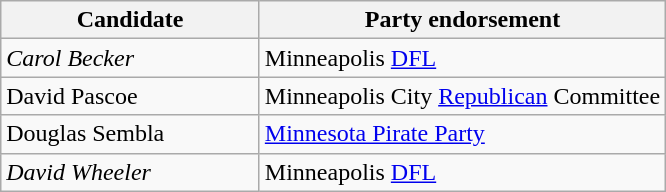<table class="wikitable">
<tr>
<th style="width:165px">Candidate</th>
<th>Party endorsement</th>
</tr>
<tr>
<td><em>Carol Becker</em></td>
<td>Minneapolis <a href='#'>DFL</a></td>
</tr>
<tr>
<td>David Pascoe</td>
<td>Minneapolis City <a href='#'>Republican</a> Committee</td>
</tr>
<tr>
<td>Douglas Sembla</td>
<td><a href='#'>Minnesota Pirate Party</a></td>
</tr>
<tr>
<td><em>David Wheeler</em></td>
<td>Minneapolis <a href='#'>DFL</a></td>
</tr>
</table>
